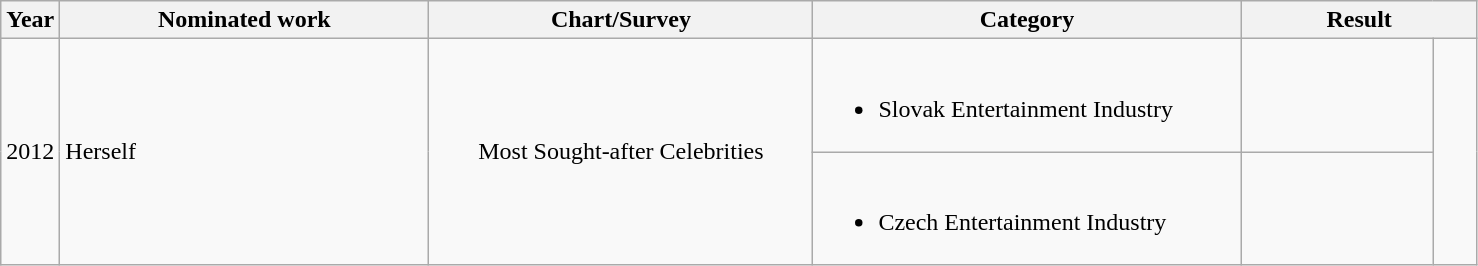<table class="wikitable" style="text-align:left;">
<tr>
<th width=4% align=center>Year</th>
<th width=25%>Nominated work</th>
<th width=26%>Chart/Survey</th>
<th width=29%>Category</th>
<th width=16% colspan=2>Result</th>
</tr>
<tr>
<td rowspan=2>2012</td>
<td rowspan=2>Herself</td>
<td align=center rowspan=2>Most Sought-after Celebrities</td>
<td><br><ul><li>Slovak Entertainment Industry</li></ul></td>
<td></td>
<td width=3% align=center rowspan=2></td>
</tr>
<tr>
<td><br><ul><li>Czech Entertainment Industry</li></ul></td>
<td></td>
</tr>
</table>
